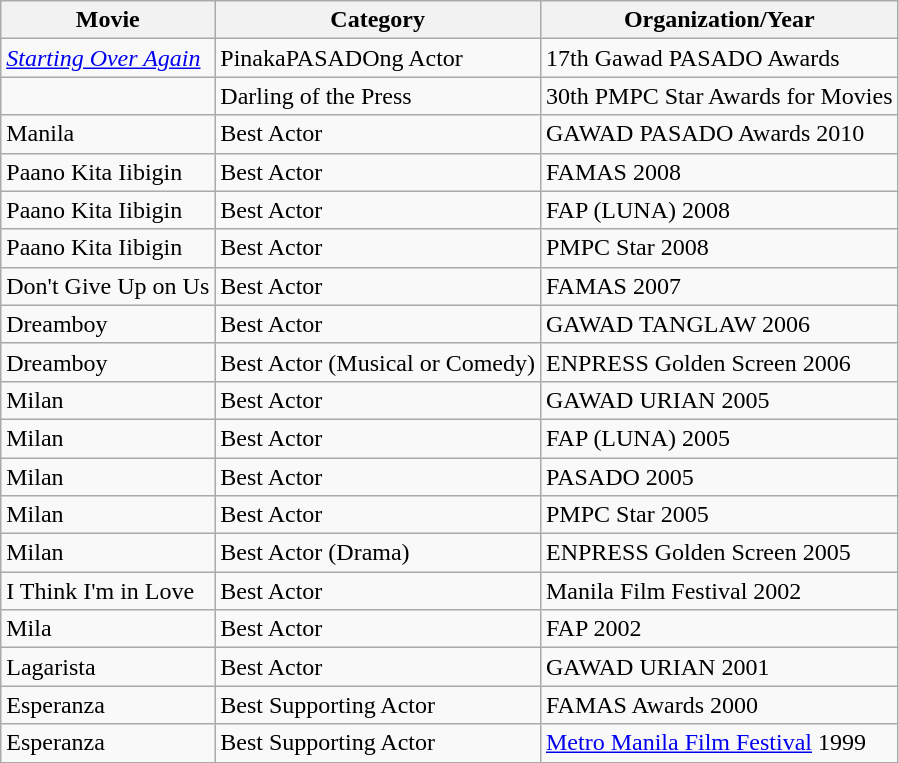<table class="wikitable sortable">
<tr ">
<th>Movie</th>
<th>Category</th>
<th>Organization/Year</th>
</tr>
<tr>
<td><em><a href='#'>Starting Over Again</a></em></td>
<td>PinakaPASADOng Actor</td>
<td>17th Gawad PASADO Awards</td>
</tr>
<tr>
<td></td>
<td>Darling of the Press</td>
<td>30th PMPC Star Awards for Movies</td>
</tr>
<tr>
<td>Manila</td>
<td>Best Actor</td>
<td>GAWAD PASADO Awards 2010</td>
</tr>
<tr>
<td>Paano Kita Iibigin</td>
<td>Best Actor</td>
<td>FAMAS 2008</td>
</tr>
<tr>
<td>Paano Kita Iibigin</td>
<td>Best Actor</td>
<td>FAP (LUNA) 2008</td>
</tr>
<tr>
<td>Paano Kita Iibigin</td>
<td>Best Actor</td>
<td>PMPC Star 2008</td>
</tr>
<tr>
<td>Don't Give Up on Us</td>
<td>Best Actor</td>
<td>FAMAS 2007</td>
</tr>
<tr>
<td>Dreamboy</td>
<td>Best Actor</td>
<td>GAWAD TANGLAW 2006</td>
</tr>
<tr>
<td>Dreamboy</td>
<td>Best Actor (Musical or Comedy)</td>
<td>ENPRESS Golden Screen 2006</td>
</tr>
<tr>
<td>Milan</td>
<td>Best Actor</td>
<td>GAWAD URIAN 2005</td>
</tr>
<tr>
<td>Milan</td>
<td>Best Actor</td>
<td>FAP (LUNA) 2005</td>
</tr>
<tr>
<td>Milan</td>
<td>Best Actor</td>
<td>PASADO 2005</td>
</tr>
<tr>
<td>Milan</td>
<td>Best Actor</td>
<td>PMPC Star 2005</td>
</tr>
<tr>
<td>Milan</td>
<td>Best Actor (Drama)</td>
<td>ENPRESS Golden Screen 2005</td>
</tr>
<tr>
<td>I Think I'm in Love</td>
<td>Best Actor</td>
<td>Manila Film Festival 2002</td>
</tr>
<tr>
<td>Mila</td>
<td>Best Actor</td>
<td>FAP 2002</td>
</tr>
<tr>
<td>Lagarista</td>
<td>Best Actor</td>
<td>GAWAD URIAN 2001</td>
</tr>
<tr>
<td>Esperanza</td>
<td>Best Supporting Actor</td>
<td>FAMAS Awards 2000</td>
</tr>
<tr>
<td>Esperanza</td>
<td>Best Supporting Actor</td>
<td><a href='#'>Metro Manila Film Festival</a> 1999</td>
</tr>
</table>
